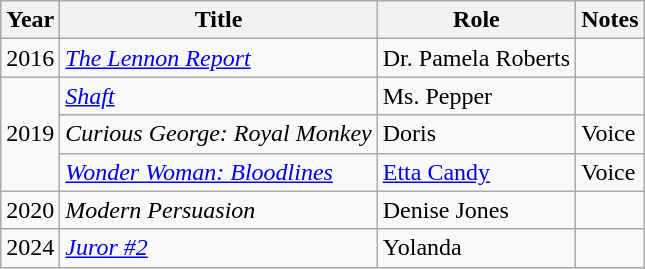<table class="wikitable sortable">
<tr>
<th>Year</th>
<th>Title</th>
<th>Role</th>
<th>Notes</th>
</tr>
<tr>
<td>2016</td>
<td><em><a href='#'>The Lennon Report</a></em></td>
<td>Dr. Pamela Roberts</td>
<td></td>
</tr>
<tr>
<td rowspan="3">2019</td>
<td><em><a href='#'>Shaft</a></em></td>
<td>Ms. Pepper</td>
<td></td>
</tr>
<tr>
<td><em>Curious George: Royal Monkey</em></td>
<td>Doris</td>
<td>Voice</td>
</tr>
<tr>
<td><em><a href='#'>Wonder Woman: Bloodlines</a></em></td>
<td><a href='#'>Etta Candy</a></td>
<td>Voice</td>
</tr>
<tr>
<td>2020</td>
<td><em>Modern Persuasion</em></td>
<td>Denise Jones</td>
<td></td>
</tr>
<tr>
<td>2024</td>
<td><em><a href='#'>Juror #2</a></em></td>
<td>Yolanda</td>
<td></td>
</tr>
</table>
